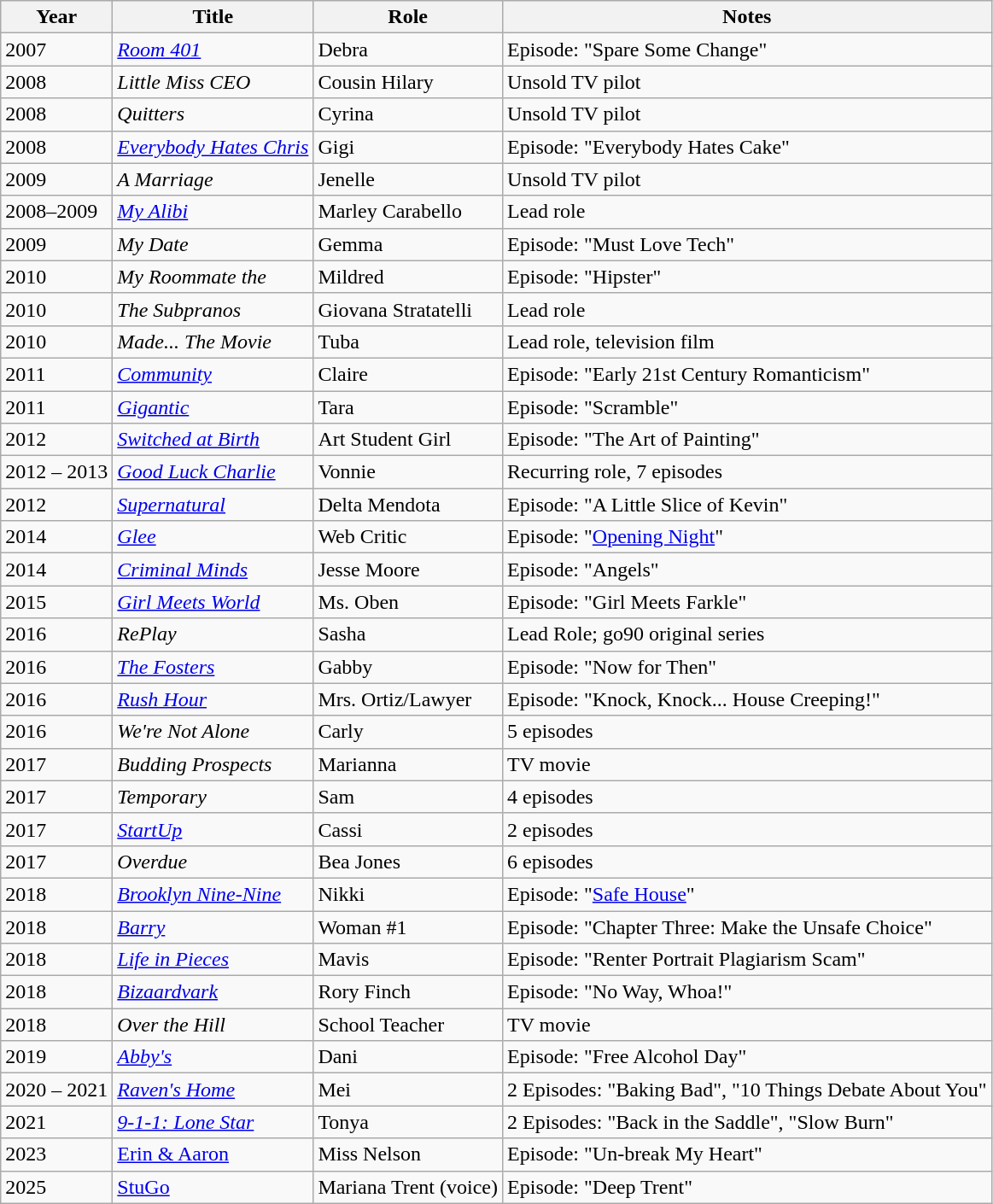<table class="wikitable sortable">
<tr>
<th>Year</th>
<th>Title</th>
<th>Role</th>
<th class="unsortable">Notes</th>
</tr>
<tr>
<td>2007</td>
<td><em><a href='#'>Room 401</a></em></td>
<td>Debra</td>
<td>Episode: "Spare Some Change"</td>
</tr>
<tr>
<td>2008</td>
<td><em>Little Miss CEO</em></td>
<td>Cousin Hilary</td>
<td>Unsold TV pilot</td>
</tr>
<tr>
<td>2008</td>
<td><em>Quitters</em></td>
<td>Cyrina</td>
<td>Unsold TV pilot</td>
</tr>
<tr>
<td>2008</td>
<td><em><a href='#'>Everybody Hates Chris</a></em></td>
<td>Gigi</td>
<td>Episode: "Everybody Hates Cake"</td>
</tr>
<tr>
<td>2009</td>
<td><em>A Marriage</em></td>
<td>Jenelle</td>
<td>Unsold TV pilot</td>
</tr>
<tr>
<td>2008–2009</td>
<td><em><a href='#'>My Alibi</a></em></td>
<td>Marley Carabello</td>
<td>Lead role</td>
</tr>
<tr>
<td>2009</td>
<td><em>My Date</em></td>
<td>Gemma</td>
<td>Episode: "Must Love Tech"</td>
</tr>
<tr>
<td>2010</td>
<td><em>My Roommate the</em></td>
<td>Mildred</td>
<td>Episode: "Hipster"</td>
</tr>
<tr>
<td>2010</td>
<td><em>The Subpranos</em></td>
<td>Giovana Stratatelli</td>
<td>Lead role</td>
</tr>
<tr>
<td>2010</td>
<td><em>Made... The Movie</em></td>
<td>Tuba</td>
<td>Lead role, television film</td>
</tr>
<tr>
<td>2011</td>
<td><em><a href='#'>Community</a></em></td>
<td>Claire</td>
<td>Episode: "Early 21st Century Romanticism"</td>
</tr>
<tr>
<td>2011</td>
<td><em><a href='#'>Gigantic</a></em></td>
<td>Tara</td>
<td>Episode: "Scramble"</td>
</tr>
<tr>
<td>2012</td>
<td><em><a href='#'>Switched at Birth</a></em></td>
<td>Art Student Girl</td>
<td>Episode: "The Art of Painting"</td>
</tr>
<tr>
<td>2012 – 2013</td>
<td><em><a href='#'>Good Luck Charlie</a></em></td>
<td>Vonnie</td>
<td>Recurring role, 7 episodes</td>
</tr>
<tr>
<td>2012</td>
<td><em><a href='#'>Supernatural</a></em></td>
<td>Delta Mendota</td>
<td>Episode: "A Little Slice of Kevin"</td>
</tr>
<tr>
<td>2014</td>
<td><em><a href='#'>Glee</a></em></td>
<td>Web Critic</td>
<td>Episode: "<a href='#'>Opening Night</a>"</td>
</tr>
<tr>
<td>2014</td>
<td><em><a href='#'>Criminal Minds</a></em></td>
<td>Jesse Moore</td>
<td>Episode: "Angels"</td>
</tr>
<tr>
<td>2015</td>
<td><em><a href='#'>Girl Meets World</a></em></td>
<td>Ms. Oben</td>
<td>Episode: "Girl Meets Farkle"</td>
</tr>
<tr>
<td>2016</td>
<td><em>RePlay</em></td>
<td>Sasha</td>
<td>Lead Role; go90 original series</td>
</tr>
<tr>
<td>2016</td>
<td><em><a href='#'>The Fosters</a></em></td>
<td>Gabby</td>
<td>Episode: "Now for Then"</td>
</tr>
<tr>
<td>2016</td>
<td><em><a href='#'>Rush Hour</a></em></td>
<td>Mrs. Ortiz/Lawyer</td>
<td>Episode: "Knock, Knock... House Creeping!"</td>
</tr>
<tr>
<td>2016</td>
<td><em>We're Not Alone</em></td>
<td>Carly</td>
<td>5 episodes</td>
</tr>
<tr>
<td>2017</td>
<td><em>Budding Prospects</em></td>
<td>Marianna</td>
<td>TV movie</td>
</tr>
<tr>
<td>2017</td>
<td><em>Temporary</em></td>
<td>Sam</td>
<td>4 episodes</td>
</tr>
<tr>
<td>2017</td>
<td><em><a href='#'>StartUp</a></em></td>
<td>Cassi</td>
<td>2 episodes</td>
</tr>
<tr>
<td>2017</td>
<td><em>Overdue</em></td>
<td>Bea Jones</td>
<td>6 episodes</td>
</tr>
<tr>
<td>2018</td>
<td><em><a href='#'>Brooklyn Nine-Nine</a></em></td>
<td>Nikki</td>
<td>Episode: "<a href='#'>Safe House</a>"</td>
</tr>
<tr>
<td>2018</td>
<td><em><a href='#'>Barry</a></em></td>
<td>Woman #1</td>
<td>Episode: "Chapter Three: Make the Unsafe Choice"</td>
</tr>
<tr>
<td>2018</td>
<td><em><a href='#'>Life in Pieces</a></em></td>
<td>Mavis</td>
<td>Episode: "Renter Portrait Plagiarism Scam"</td>
</tr>
<tr>
<td>2018</td>
<td><em><a href='#'>Bizaardvark</a></em></td>
<td>Rory Finch</td>
<td>Episode: "No Way, Whoa!"</td>
</tr>
<tr>
<td>2018</td>
<td><em>Over the Hill</em></td>
<td>School Teacher</td>
<td>TV movie</td>
</tr>
<tr>
<td>2019</td>
<td><em><a href='#'>Abby's</a></em></td>
<td>Dani</td>
<td>Episode: "Free Alcohol Day"</td>
</tr>
<tr>
<td>2020 – 2021</td>
<td><em><a href='#'>Raven's Home</a></em></td>
<td>Mei</td>
<td>2 Episodes: "Baking Bad", "10 Things Debate About You"</td>
</tr>
<tr>
<td>2021</td>
<td><em><a href='#'>9-1-1: Lone Star</a></td>
<td>Tonya</td>
<td>2 Episodes: "Back in the Saddle", "Slow Burn"</td>
</tr>
<tr>
<td>2023</td>
<td></em><a href='#'>Erin & Aaron</a><em></td>
<td>Miss Nelson</td>
<td>Episode: "Un-break My Heart"</td>
</tr>
<tr>
<td>2025</td>
<td></em><a href='#'>StuGo</a><em></td>
<td>Mariana Trent (voice)</td>
<td>Episode: "Deep Trent"</td>
</tr>
</table>
